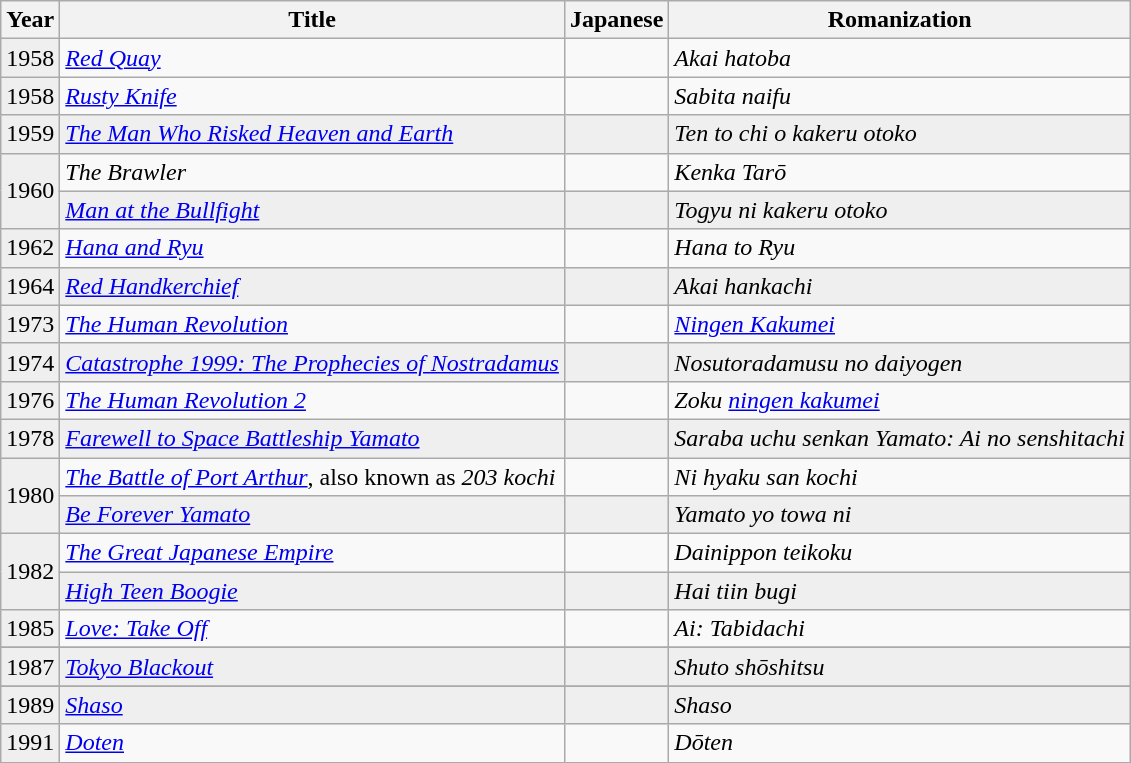<table class="wikitable">
<tr>
<th>Year</th>
<th>Title</th>
<th>Japanese</th>
<th>Romanization</th>
</tr>
<tr>
<td style=background:#efefef;>1958</td>
<td><em><a href='#'>Red Quay</a></em></td>
<td></td>
<td><em>Akai hatoba</em></td>
</tr>
<tr>
<td style=background:#efefef;>1958</td>
<td><em><a href='#'>Rusty Knife</a></em></td>
<td></td>
<td><em>Sabita naifu</em></td>
</tr>
<tr style=background:#efefef;>
<td style=background:#efefef;>1959</td>
<td><em><a href='#'>The Man Who Risked Heaven and Earth</a></em></td>
<td></td>
<td><em>Ten to chi o kakeru otoko</em></td>
</tr>
<tr>
<td rowspan=2 style=background:#efefef;>1960</td>
<td><em>The Brawler</em></td>
<td></td>
<td><em>Kenka Tarō</em></td>
</tr>
<tr style=background:#efefef;>
<td><em><a href='#'>Man at the Bullfight</a></em></td>
<td></td>
<td><em>Togyu ni kakeru otoko</em></td>
</tr>
<tr>
<td style=background:#efefef;>1962</td>
<td><em><a href='#'>Hana and Ryu</a></em></td>
<td></td>
<td><em>Hana to Ryu</em></td>
</tr>
<tr style=background:#efefef;>
<td style=background:#efefef;>1964</td>
<td><em><a href='#'>Red Handkerchief</a></em></td>
<td></td>
<td><em>Akai hankachi</em></td>
</tr>
<tr>
<td style=background:#efefef;>1973</td>
<td><em><a href='#'>The Human Revolution</a></em></td>
<td></td>
<td><em><a href='#'>Ningen Kakumei</a></em></td>
</tr>
<tr style=background:#efefef;>
<td style=background:#efefef;>1974</td>
<td><em><a href='#'>Catastrophe 1999: The Prophecies of Nostradamus</a></em></td>
<td></td>
<td><em>Nosutoradamusu no daiyogen</em></td>
</tr>
<tr>
<td style=background:#efefef;>1976</td>
<td><em><a href='#'>The Human Revolution 2</a></em></td>
<td></td>
<td><em>Zoku <a href='#'>ningen kakumei</a></em></td>
</tr>
<tr style=background:#efefef;>
<td style=background:#efefef;>1978</td>
<td><em><a href='#'>Farewell to Space Battleship Yamato</a></em></td>
<td></td>
<td><em>Saraba uchu senkan Yamato: Ai no senshitachi</em></td>
</tr>
<tr>
<td rowspan=2 style=background:#efefef;>1980</td>
<td><em><a href='#'>The Battle of Port Arthur</a></em>, also known as <em>203 kochi</em></td>
<td></td>
<td><em>Ni hyaku san kochi</em></td>
</tr>
<tr style=background:#efefef;>
<td><em><a href='#'>Be Forever Yamato</a></em></td>
<td></td>
<td><em>Yamato yo towa ni</em></td>
</tr>
<tr>
<td rowspan=2 style=background:#efefef;>1982</td>
<td><em><a href='#'>The Great Japanese Empire</a></em></td>
<td></td>
<td><em>Dainippon teikoku</em></td>
</tr>
<tr style=background:#efefef;>
<td><em><a href='#'>High Teen Boogie</a></em></td>
<td></td>
<td><em>Hai tiin bugi</em></td>
</tr>
<tr>
<td style=background:#efefef;>1985</td>
<td><em><a href='#'>Love: Take Off</a></em></td>
<td></td>
<td><em>Ai: Tabidachi</em></td>
</tr>
<tr>
</tr>
<tr style=background:#efefef;>
<td style=background:#efefef;>1987</td>
<td><em><a href='#'>Tokyo Blackout</a></em></td>
<td></td>
<td><em>Shuto shōshitsu</em></td>
</tr>
<tr>
</tr>
<tr style=background:#efefef;>
<td style=background:#efefef;>1989</td>
<td><em><a href='#'>Shaso</a></em></td>
<td></td>
<td><em>Shaso</em></td>
</tr>
<tr>
<td style=background:#efefef;>1991</td>
<td><em><a href='#'>Doten</a></em></td>
<td></td>
<td><em>Dōten</em></td>
</tr>
</table>
